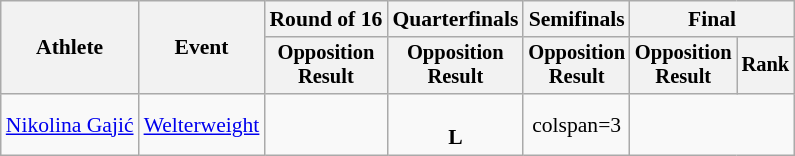<table class="wikitable" style="font-size:90%">
<tr>
<th rowspan=2>Athlete</th>
<th rowspan=2>Event</th>
<th>Round of 16</th>
<th>Quarterfinals</th>
<th>Semifinals</th>
<th colspan=2>Final</th>
</tr>
<tr style="font-size:95%">
<th>Opposition<br>Result</th>
<th>Opposition<br>Result</th>
<th>Opposition<br>Result</th>
<th>Opposition<br>Result</th>
<th>Rank</th>
</tr>
<tr align=center>
<td align=left><a href='#'>Nikolina Gajić</a></td>
<td align=left><a href='#'>Welterweight</a></td>
<td></td>
<td><br><strong>L</strong> </td>
<td>colspan=3 </td>
</tr>
</table>
